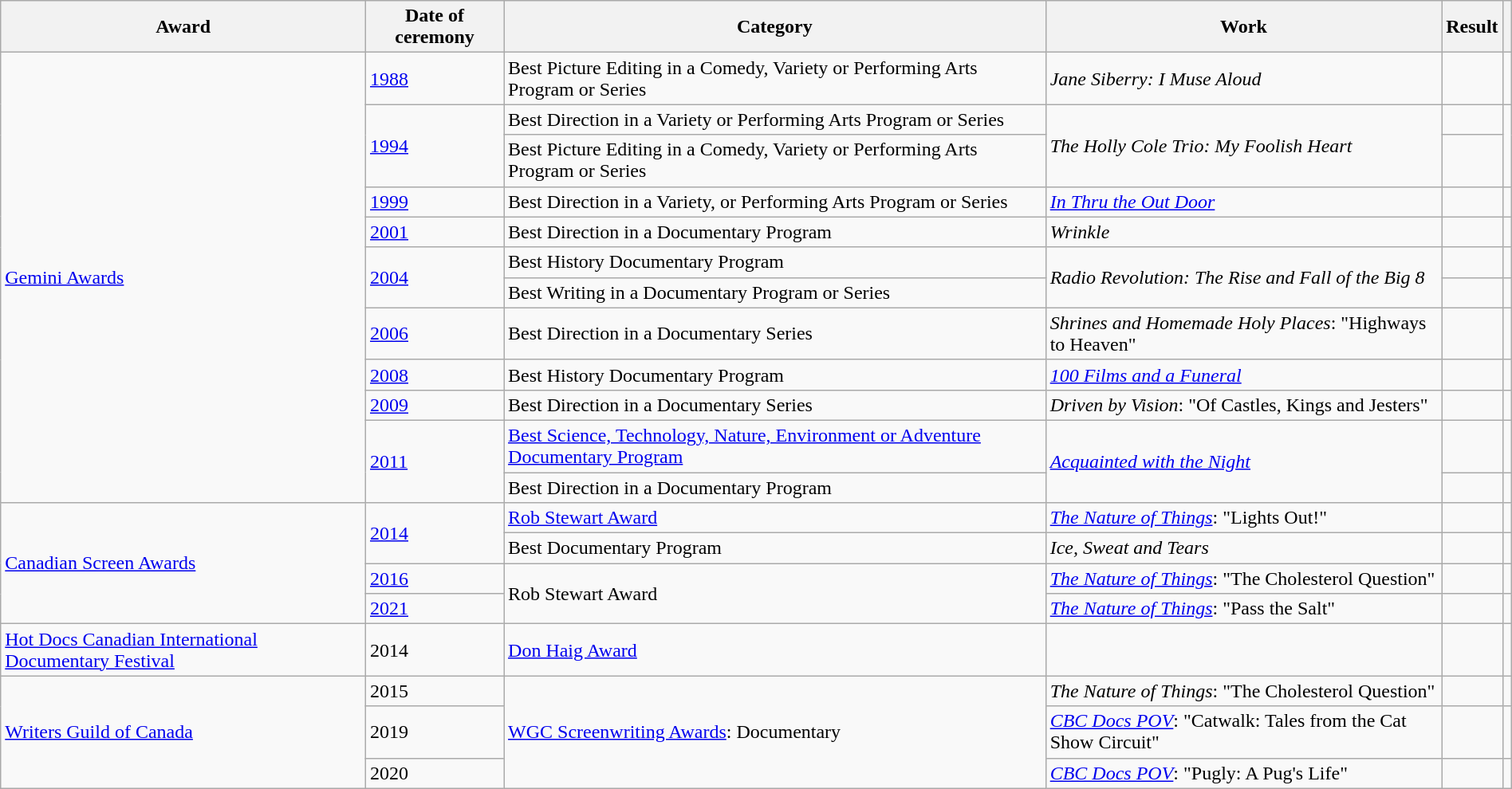<table class="wikitable sortable plainrowheaders" style="width: 100%;">
<tr>
<th scope="col">Award</th>
<th scope="col">Date of ceremony</th>
<th scope="col">Category</th>
<th scope="col">Work</th>
<th scope="col">Result</th>
<th scope="col" class="unsortable"></th>
</tr>
<tr>
<td rowspan=12><a href='#'>Gemini Awards</a></td>
<td><a href='#'>1988</a></td>
<td>Best Picture Editing in a Comedy, Variety or Performing Arts Program or Series</td>
<td><em>Jane Siberry: I Muse Aloud</em></td>
<td></td>
<td></td>
</tr>
<tr>
<td rowspan=2><a href='#'>1994</a></td>
<td>Best Direction in a Variety or Performing Arts Program or Series</td>
<td rowspan=2><em>The Holly Cole Trio: My Foolish Heart</em></td>
<td></td>
<td rowspan=2></td>
</tr>
<tr>
<td>Best Picture Editing in a Comedy, Variety or Performing Arts Program or Series</td>
<td></td>
</tr>
<tr>
<td><a href='#'>1999</a></td>
<td>Best Direction in a Variety, or Performing Arts Program or Series</td>
<td><em><a href='#'>In Thru the Out Door</a></em></td>
<td></td>
<td></td>
</tr>
<tr>
<td><a href='#'>2001</a></td>
<td>Best Direction in a Documentary Program</td>
<td><em>Wrinkle</em></td>
<td></td>
<td></td>
</tr>
<tr>
<td rowspan=2><a href='#'>2004</a></td>
<td>Best History Documentary Program</td>
<td rowspan=2><em>Radio Revolution: The Rise and Fall of the Big 8</em></td>
<td></td>
<td></td>
</tr>
<tr>
<td>Best Writing in a Documentary Program or Series</td>
<td></td>
<td></td>
</tr>
<tr>
<td><a href='#'>2006</a></td>
<td>Best Direction in a Documentary Series</td>
<td><em>Shrines and Homemade Holy Places</em>: "Highways to Heaven"</td>
<td></td>
<td></td>
</tr>
<tr>
<td><a href='#'>2008</a></td>
<td>Best History Documentary Program</td>
<td><em><a href='#'>100 Films and a Funeral</a></em></td>
<td></td>
<td></td>
</tr>
<tr>
<td><a href='#'>2009</a></td>
<td>Best Direction in a Documentary Series</td>
<td><em>Driven by Vision</em>: "Of Castles, Kings and Jesters"</td>
<td></td>
<td></td>
</tr>
<tr>
<td rowspan=2><a href='#'>2011</a></td>
<td><a href='#'>Best Science, Technology, Nature, Environment or Adventure Documentary Program</a></td>
<td rowspan=2><em><a href='#'>Acquainted with the Night</a></em></td>
<td></td>
<td></td>
</tr>
<tr>
<td>Best Direction in a Documentary Program</td>
<td></td>
<td></td>
</tr>
<tr>
<td rowspan=4><a href='#'>Canadian Screen Awards</a></td>
<td rowspan=2><a href='#'>2014</a></td>
<td><a href='#'>Rob Stewart Award</a></td>
<td><em><a href='#'>The Nature of Things</a></em>: "Lights Out!"</td>
<td></td>
<td></td>
</tr>
<tr>
<td>Best Documentary Program</td>
<td><em>Ice, Sweat and Tears</em></td>
<td></td>
<td></td>
</tr>
<tr>
<td><a href='#'>2016</a></td>
<td rowspan=2>Rob Stewart Award</td>
<td><em><a href='#'>The Nature of Things</a></em>: "The Cholesterol Question"</td>
<td></td>
<td></td>
</tr>
<tr>
<td><a href='#'>2021</a></td>
<td><em><a href='#'>The Nature of Things</a></em>: "Pass the Salt"</td>
<td></td>
<td></td>
</tr>
<tr>
<td><a href='#'>Hot Docs Canadian International Documentary Festival</a></td>
<td>2014</td>
<td><a href='#'>Don Haig Award</a></td>
<td></td>
<td></td>
<td></td>
</tr>
<tr>
<td rowspan=3><a href='#'>Writers Guild of Canada</a></td>
<td>2015</td>
<td rowspan=3><a href='#'>WGC Screenwriting Awards</a>: Documentary</td>
<td><em>The Nature of Things</em>: "The Cholesterol Question"</td>
<td></td>
<td></td>
</tr>
<tr>
<td>2019</td>
<td><em><a href='#'>CBC Docs POV</a></em>: "Catwalk: Tales from the Cat Show Circuit"</td>
<td></td>
<td></td>
</tr>
<tr>
<td>2020</td>
<td><em><a href='#'>CBC Docs POV</a></em>: "Pugly: A Pug's Life"</td>
<td></td>
<td></td>
</tr>
</table>
